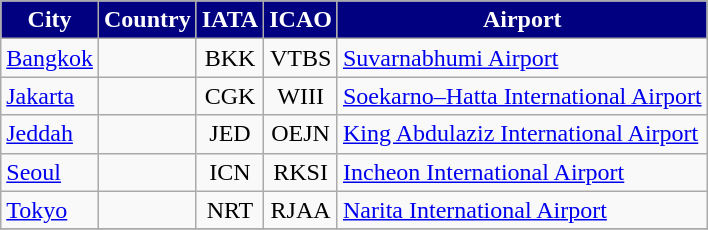<table class="sortable wikitable toccolours">
<tr>
<th style="background-color:#000080;color: white">City</th>
<th style="background-color:#000080;color: white">Country</th>
<th style="background-color:#000080;color: white;">IATA</th>
<th style="background-color:#000080;color: white;">ICAO</th>
<th style="background-color:#000080;color: white">Airport</th>
</tr>
<tr>
<td><a href='#'>Bangkok</a></td>
<td></td>
<td align=center>BKK</td>
<td align=center>VTBS</td>
<td><a href='#'>Suvarnabhumi Airport</a></td>
</tr>
<tr>
<td><a href='#'>Jakarta</a></td>
<td></td>
<td align=center>CGK</td>
<td align=center>WIII</td>
<td><a href='#'>Soekarno–Hatta International Airport</a></td>
</tr>
<tr>
<td><a href='#'>Jeddah</a></td>
<td></td>
<td align=center>JED</td>
<td align=center>OEJN</td>
<td><a href='#'>King Abdulaziz International Airport</a></td>
</tr>
<tr>
<td><a href='#'>Seoul</a></td>
<td></td>
<td align=center>ICN</td>
<td align=center>RKSI</td>
<td><a href='#'>Incheon International Airport</a></td>
</tr>
<tr>
<td><a href='#'>Tokyo</a></td>
<td></td>
<td align=center>NRT</td>
<td align=center>RJAA</td>
<td><a href='#'>Narita International Airport</a></td>
</tr>
<tr>
</tr>
</table>
